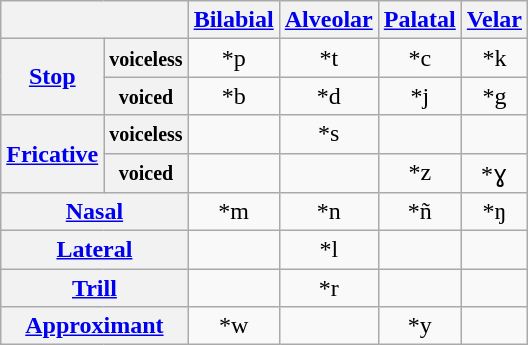<table class="wikitable" style="text-align: center;">
<tr>
<th colspan="2"></th>
<th><a href='#'>Bilabial</a></th>
<th><a href='#'>Alveolar</a></th>
<th><a href='#'>Palatal</a></th>
<th><a href='#'>Velar</a></th>
</tr>
<tr>
<th rowspan="2"><a href='#'>Stop</a></th>
<th><small>voiceless</small></th>
<td>*p</td>
<td>*t</td>
<td>*c</td>
<td>*k</td>
</tr>
<tr>
<th><small>voiced</small></th>
<td>*b</td>
<td>*d</td>
<td>*j</td>
<td>*g</td>
</tr>
<tr>
<th rowspan="2"><a href='#'>Fricative</a></th>
<th><small>voiceless</small></th>
<td></td>
<td>*s</td>
<td></td>
<td></td>
</tr>
<tr>
<th><small>voiced</small></th>
<td></td>
<td></td>
<td>*z</td>
<td>*ɣ</td>
</tr>
<tr>
<th colspan="2"><a href='#'>Nasal</a></th>
<td>*m</td>
<td>*n</td>
<td>*ñ</td>
<td>*ŋ</td>
</tr>
<tr>
<th colspan="2"><a href='#'>Lateral</a></th>
<td></td>
<td>*l</td>
<td></td>
<td></td>
</tr>
<tr>
<th colspan="2"><a href='#'>Trill</a></th>
<td></td>
<td>*r</td>
<td></td>
<td></td>
</tr>
<tr>
<th colspan="2"><a href='#'>Approximant</a></th>
<td>*w</td>
<td></td>
<td>*y</td>
<td></td>
</tr>
</table>
